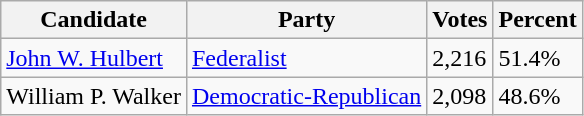<table class=wikitable>
<tr>
<th>Candidate</th>
<th>Party</th>
<th>Votes</th>
<th>Percent</th>
</tr>
<tr>
<td><a href='#'>John W. Hulbert</a></td>
<td><a href='#'>Federalist</a></td>
<td>2,216</td>
<td>51.4%</td>
</tr>
<tr>
<td>William P. Walker</td>
<td><a href='#'>Democratic-Republican</a></td>
<td>2,098</td>
<td>48.6%</td>
</tr>
</table>
